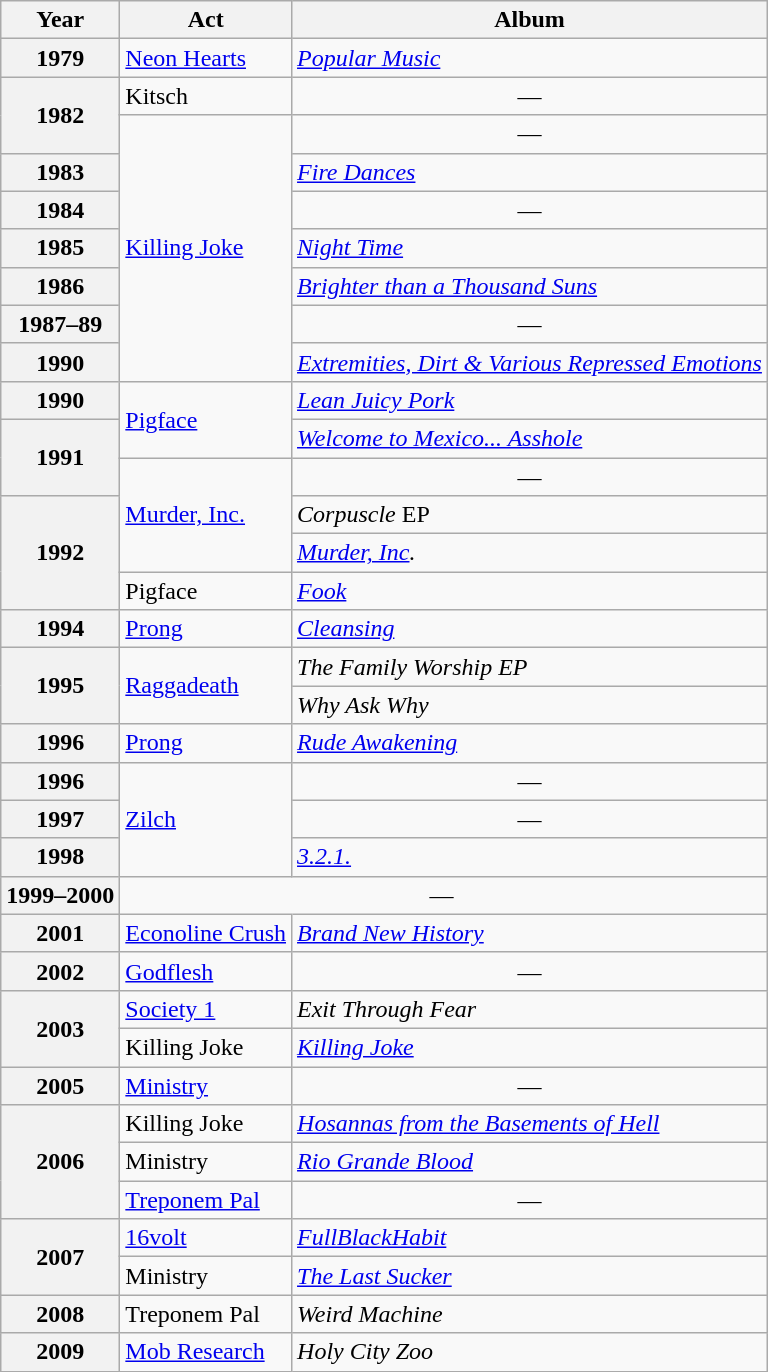<table class="wikitable sortable">
<tr>
<th>Year</th>
<th>Act</th>
<th>Album</th>
</tr>
<tr>
<th>1979</th>
<td><a href='#'>Neon Hearts</a></td>
<td><em> <a href='#'>Popular Music</a></em></td>
</tr>
<tr>
<th rowspan="2">1982</th>
<td>Kitsch</td>
<td style="text-align: center">—</td>
</tr>
<tr>
<td rowspan="7"><a href='#'>Killing Joke</a></td>
<td style="text-align: center">—</td>
</tr>
<tr>
<th>1983</th>
<td><em><a href='#'>Fire Dances</a></em></td>
</tr>
<tr>
<th>1984</th>
<td style="text-align: center">—</td>
</tr>
<tr>
<th>1985</th>
<td><em><a href='#'>Night Time</a></em></td>
</tr>
<tr>
<th>1986</th>
<td><em><a href='#'>Brighter than a Thousand Suns</a></em></td>
</tr>
<tr>
<th>1987–89</th>
<td style="text-align: center">—</td>
</tr>
<tr>
<th>1990</th>
<td><em><a href='#'>Extremities, Dirt & Various Repressed Emotions</a></em></td>
</tr>
<tr>
<th>1990</th>
<td rowspan="2"><a href='#'>Pigface</a></td>
<td><em><a href='#'>Lean Juicy Pork</a></em></td>
</tr>
<tr>
<th rowspan="2">1991</th>
<td><em><a href='#'>Welcome to Mexico... Asshole</a></em></td>
</tr>
<tr>
<td rowspan="3"><a href='#'>Murder, Inc.</a></td>
<td style="text-align: center">—</td>
</tr>
<tr>
<th rowspan="3">1992</th>
<td><em>Corpuscle</em> EP</td>
</tr>
<tr>
<td><em><a href='#'>Murder, Inc</a>.</em></td>
</tr>
<tr>
<td>Pigface</td>
<td><em><a href='#'>Fook</a></em></td>
</tr>
<tr>
<th>1994</th>
<td><a href='#'>Prong</a></td>
<td><em><a href='#'>Cleansing</a></em></td>
</tr>
<tr>
<th rowspan="2">1995</th>
<td rowspan="2"><a href='#'>Raggadeath</a></td>
<td style="text-align: left"><em>The Family Worship EP</em></td>
</tr>
<tr>
<td><em>Why Ask Why</em></td>
</tr>
<tr>
<th>1996</th>
<td><a href='#'>Prong</a></td>
<td><em><a href='#'>Rude Awakening</a></em></td>
</tr>
<tr>
<th>1996</th>
<td rowspan="3"><a href='#'>Zilch</a></td>
<td style="text-align: center">—</td>
</tr>
<tr>
<th>1997</th>
<td style="text-align: center">—</td>
</tr>
<tr>
<th>1998</th>
<td><em><a href='#'>3.2.1.</a></em></td>
</tr>
<tr>
<th>1999–2000</th>
<td style="border-right: 0 transparent none"></td>
<td style="border-left: 0 transparent none; padding-left: 18%">—</td>
</tr>
<tr>
<th>2001</th>
<td><a href='#'>Econoline Crush</a></td>
<td><em><a href='#'>Brand New History</a></em></td>
</tr>
<tr>
<th>2002</th>
<td><a href='#'>Godflesh</a></td>
<td style="text-align: center">—</td>
</tr>
<tr>
<th rowspan="2">2003</th>
<td><a href='#'>Society 1</a></td>
<td><em>Exit Through Fear</em></td>
</tr>
<tr>
<td>Killing Joke</td>
<td><em><a href='#'>Killing Joke</a></em></td>
</tr>
<tr>
<th>2005</th>
<td><a href='#'>Ministry</a></td>
<td style="text-align: center">—</td>
</tr>
<tr>
<th rowspan="3">2006</th>
<td>Killing Joke</td>
<td><em><a href='#'>Hosannas from the Basements of Hell</a></em></td>
</tr>
<tr>
<td>Ministry</td>
<td><em><a href='#'>Rio Grande Blood</a></em></td>
</tr>
<tr>
<td><a href='#'>Treponem Pal</a></td>
<td style="text-align: center">—</td>
</tr>
<tr>
<th rowspan="2">2007</th>
<td><a href='#'>16volt</a></td>
<td><em><a href='#'>FullBlackHabit</a></em></td>
</tr>
<tr>
<td>Ministry</td>
<td><em><a href='#'>The Last Sucker</a></em></td>
</tr>
<tr>
<th>2008</th>
<td>Treponem Pal</td>
<td><em>Weird Machine</em></td>
</tr>
<tr>
<th>2009</th>
<td><a href='#'>Mob Research</a></td>
<td><em>Holy City Zoo</em></td>
</tr>
</table>
